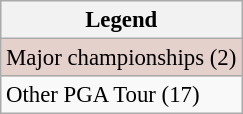<table class="wikitable" style="font-size:95%;">
<tr>
<th>Legend</th>
</tr>
<tr style="background:#e5d1cb;">
<td>Major championships (2)</td>
</tr>
<tr>
<td>Other PGA Tour (17)</td>
</tr>
</table>
